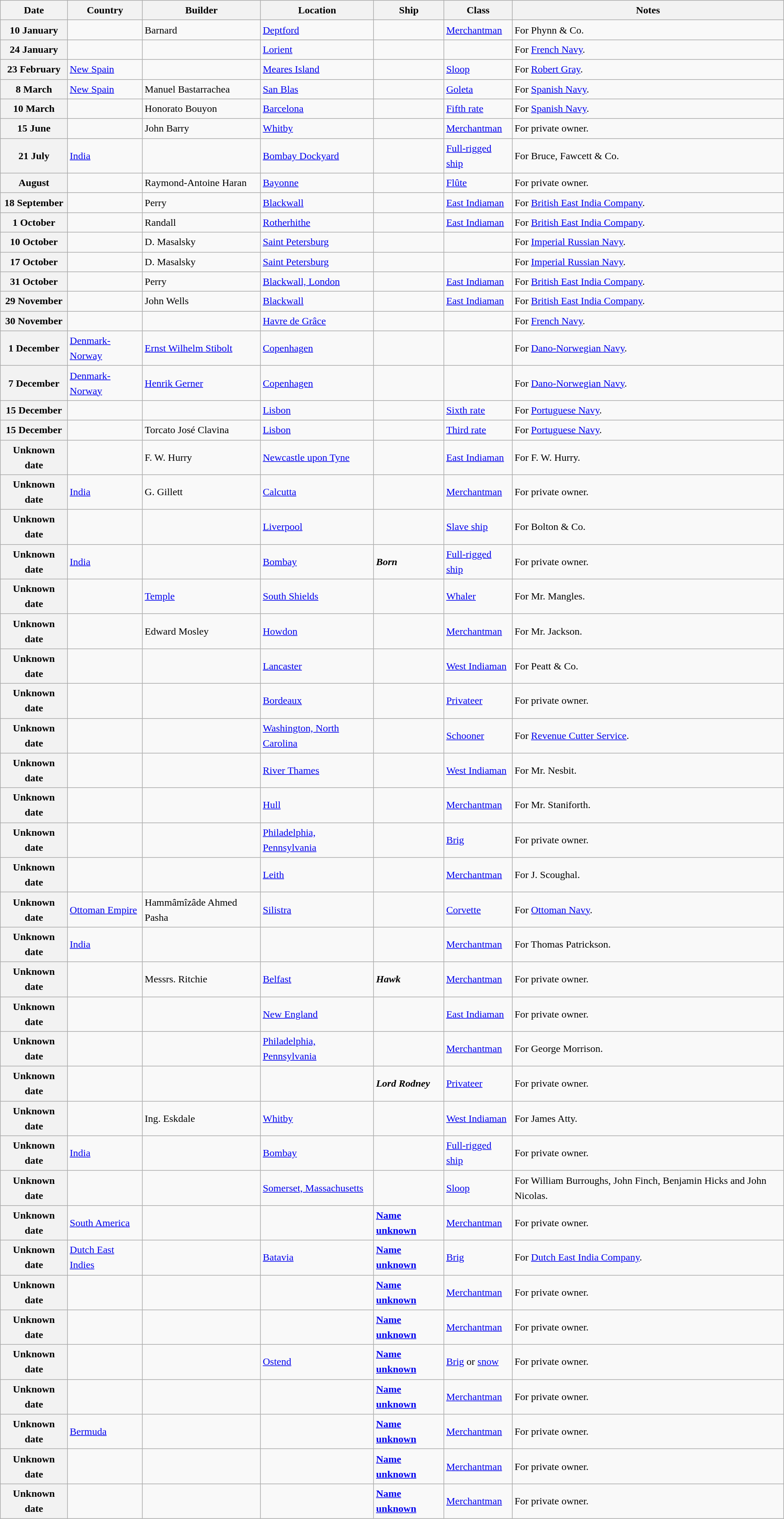<table class="wikitable sortable" style="font-size:1.00em; line-height:1.5em;">
<tr>
<th>Date</th>
<th>Country</th>
<th>Builder</th>
<th>Location</th>
<th>Ship</th>
<th>Class</th>
<th>Notes</th>
</tr>
<tr ---->
<th>10 January</th>
<td></td>
<td>Barnard</td>
<td><a href='#'>Deptford</a></td>
<td><strong></strong></td>
<td><a href='#'>Merchantman</a></td>
<td>For Phynn & Co.</td>
</tr>
<tr ---->
<th>24 January</th>
<td></td>
<td></td>
<td><a href='#'>Lorient</a></td>
<td><strong></strong></td>
<td></td>
<td>For <a href='#'>French Navy</a>.</td>
</tr>
<tr ---->
<th>23 February</th>
<td> <a href='#'>New Spain</a></td>
<td></td>
<td><a href='#'>Meares Island</a></td>
<td><strong></strong></td>
<td><a href='#'>Sloop</a></td>
<td>For <a href='#'>Robert Gray</a>.</td>
</tr>
<tr ---->
<th>8 March</th>
<td> <a href='#'>New Spain</a></td>
<td>Manuel Bastarrachea</td>
<td><a href='#'>San Blas</a></td>
<td><strong></strong></td>
<td><a href='#'>Goleta</a></td>
<td>For <a href='#'>Spanish Navy</a>.</td>
</tr>
<tr ---->
<th>10 March</th>
<td></td>
<td>Honorato Bouyon</td>
<td><a href='#'>Barcelona</a></td>
<td><strong></strong></td>
<td><a href='#'>Fifth rate</a></td>
<td>For <a href='#'>Spanish Navy</a>.</td>
</tr>
<tr ---->
<th>15 June</th>
<td></td>
<td>John Barry</td>
<td><a href='#'>Whitby</a></td>
<td><strong></strong></td>
<td><a href='#'>Merchantman</a></td>
<td>For private owner.</td>
</tr>
<tr ---->
<th>21 July</th>
<td> <a href='#'>India</a></td>
<td></td>
<td><a href='#'>Bombay Dockyard</a></td>
<td><strong></strong></td>
<td><a href='#'>Full-rigged ship</a></td>
<td>For Bruce, Fawcett & Co.</td>
</tr>
<tr ---->
<th>August</th>
<td></td>
<td>Raymond-Antoine Haran</td>
<td><a href='#'>Bayonne</a></td>
<td><strong></strong></td>
<td><a href='#'>Flûte</a></td>
<td>For private owner.</td>
</tr>
<tr ---->
<th>18 September</th>
<td></td>
<td>Perry</td>
<td><a href='#'>Blackwall</a></td>
<td><strong></strong></td>
<td><a href='#'>East Indiaman</a></td>
<td>For <a href='#'>British East India Company</a>.</td>
</tr>
<tr ---->
<th>1 October</th>
<td></td>
<td>Randall</td>
<td><a href='#'>Rotherhithe</a></td>
<td><strong></strong></td>
<td><a href='#'>East Indiaman</a></td>
<td>For <a href='#'>British East India Company</a>.</td>
</tr>
<tr ---->
<th>10 October</th>
<td></td>
<td>D. Masalsky</td>
<td><a href='#'>Saint Petersburg</a></td>
<td><strong></strong></td>
<td></td>
<td>For <a href='#'>Imperial Russian Navy</a>.</td>
</tr>
<tr ---->
<th>17 October</th>
<td></td>
<td>D. Masalsky</td>
<td><a href='#'>Saint Petersburg</a></td>
<td><strong></strong></td>
<td></td>
<td>For <a href='#'>Imperial Russian Navy</a>.</td>
</tr>
<tr ---->
<th>31 October</th>
<td></td>
<td>Perry</td>
<td><a href='#'>Blackwall, London</a></td>
<td><strong></strong></td>
<td><a href='#'>East Indiaman</a></td>
<td>For <a href='#'>British East India Company</a>.</td>
</tr>
<tr ---->
<th>29 November</th>
<td></td>
<td>John Wells</td>
<td><a href='#'>Blackwall</a></td>
<td><strong></strong></td>
<td><a href='#'>East Indiaman</a></td>
<td>For <a href='#'>British East India Company</a>.</td>
</tr>
<tr ---->
<th>30 November</th>
<td></td>
<td></td>
<td><a href='#'>Havre de Grâce</a></td>
<td><strong></strong></td>
<td></td>
<td>For <a href='#'>French Navy</a>.</td>
</tr>
<tr ---->
<th>1 December</th>
<td> <a href='#'>Denmark-Norway</a></td>
<td><a href='#'>Ernst Wilhelm Stibolt</a></td>
<td><a href='#'>Copenhagen</a></td>
<td><strong></strong></td>
<td></td>
<td>For <a href='#'>Dano-Norwegian Navy</a>.</td>
</tr>
<tr ---->
<th>7 December</th>
<td> <a href='#'>Denmark-Norway</a></td>
<td><a href='#'>Henrik Gerner</a></td>
<td><a href='#'>Copenhagen</a></td>
<td><strong></strong></td>
<td></td>
<td>For <a href='#'>Dano-Norwegian Navy</a>.</td>
</tr>
<tr ---->
<th>15 December</th>
<td></td>
<td></td>
<td><a href='#'>Lisbon</a></td>
<td><strong></strong></td>
<td><a href='#'>Sixth rate</a></td>
<td>For <a href='#'>Portuguese Navy</a>.</td>
</tr>
<tr ---->
<th>15 December</th>
<td></td>
<td>Torcato José Clavina</td>
<td><a href='#'>Lisbon</a></td>
<td><strong></strong></td>
<td><a href='#'>Third rate</a></td>
<td>For <a href='#'>Portuguese Navy</a>.</td>
</tr>
<tr ---->
<th>Unknown date</th>
<td></td>
<td>F. W. Hurry</td>
<td><a href='#'>Newcastle upon Tyne</a></td>
<td><strong></strong></td>
<td><a href='#'>East Indiaman</a></td>
<td>For F. W. Hurry.</td>
</tr>
<tr ---->
<th>Unknown date</th>
<td> <a href='#'>India</a></td>
<td>G. Gillett</td>
<td><a href='#'>Calcutta</a></td>
<td><strong></strong></td>
<td><a href='#'>Merchantman</a></td>
<td>For private owner.</td>
</tr>
<tr ---->
<th>Unknown date</th>
<td></td>
<td></td>
<td><a href='#'>Liverpool</a></td>
<td><strong></strong></td>
<td><a href='#'>Slave ship</a></td>
<td>For Bolton & Co.</td>
</tr>
<tr ---->
<th>Unknown date</th>
<td> <a href='#'>India</a></td>
<td></td>
<td><a href='#'>Bombay</a></td>
<td><strong><em>Born</em></strong></td>
<td><a href='#'>Full-rigged ship</a></td>
<td>For private owner.</td>
</tr>
<tr ---->
<th>Unknown date</th>
<td></td>
<td><a href='#'>Temple</a></td>
<td><a href='#'>South Shields</a></td>
<td><strong></strong></td>
<td><a href='#'>Whaler</a></td>
<td>For Mr. Mangles.</td>
</tr>
<tr ---->
<th>Unknown date</th>
<td></td>
<td>Edward Mosley</td>
<td><a href='#'>Howdon</a></td>
<td><strong></strong></td>
<td><a href='#'>Merchantman</a></td>
<td>For Mr. Jackson.</td>
</tr>
<tr ---->
<th>Unknown date</th>
<td></td>
<td></td>
<td><a href='#'>Lancaster</a></td>
<td><strong></strong></td>
<td><a href='#'>West Indiaman</a></td>
<td>For Peatt & Co.</td>
</tr>
<tr ---->
<th>Unknown date</th>
<td></td>
<td></td>
<td><a href='#'>Bordeaux</a></td>
<td><strong></strong></td>
<td><a href='#'>Privateer</a></td>
<td>For private owner.</td>
</tr>
<tr ---->
<th>Unknown date</th>
<td></td>
<td></td>
<td><a href='#'>Washington, North Carolina</a></td>
<td><strong></strong></td>
<td><a href='#'>Schooner</a></td>
<td>For <a href='#'>Revenue Cutter Service</a>.</td>
</tr>
<tr ---->
<th>Unknown date</th>
<td></td>
<td></td>
<td><a href='#'>River Thames</a></td>
<td><strong></strong></td>
<td><a href='#'>West Indiaman</a></td>
<td>For Mr. Nesbit.</td>
</tr>
<tr ---->
<th>Unknown date</th>
<td></td>
<td></td>
<td><a href='#'>Hull</a></td>
<td><strong></strong></td>
<td><a href='#'>Merchantman</a></td>
<td>For Mr. Staniforth.</td>
</tr>
<tr ---->
<th>Unknown date</th>
<td></td>
<td></td>
<td><a href='#'>Philadelphia, Pennsylvania</a></td>
<td><strong></strong></td>
<td><a href='#'>Brig</a></td>
<td>For private owner.</td>
</tr>
<tr ---->
<th>Unknown date</th>
<td></td>
<td></td>
<td><a href='#'>Leith</a></td>
<td><strong></strong></td>
<td><a href='#'>Merchantman</a></td>
<td>For J. Scoughal.</td>
</tr>
<tr ---->
<th>Unknown date</th>
<td> <a href='#'>Ottoman Empire</a></td>
<td>Hammâmîzâde Ahmed Pasha</td>
<td><a href='#'>Silistra</a></td>
<td><strong></strong></td>
<td><a href='#'>Corvette</a></td>
<td>For <a href='#'>Ottoman Navy</a>.</td>
</tr>
<tr ---->
<th>Unknown date</th>
<td> <a href='#'>India</a></td>
<td></td>
<td></td>
<td><strong></strong></td>
<td><a href='#'>Merchantman</a></td>
<td>For Thomas Patrickson.</td>
</tr>
<tr ---->
<th>Unknown date</th>
<td></td>
<td>Messrs. Ritchie</td>
<td><a href='#'>Belfast</a></td>
<td><strong><em>Hawk</em></strong></td>
<td><a href='#'>Merchantman</a></td>
<td>For private owner.</td>
</tr>
<tr ---->
<th>Unknown date</th>
<td></td>
<td></td>
<td><a href='#'>New England</a></td>
<td><strong></strong></td>
<td><a href='#'>East Indiaman</a></td>
<td>For private owner.</td>
</tr>
<tr ---->
<th>Unknown date</th>
<td></td>
<td></td>
<td><a href='#'>Philadelphia, Pennsylvania</a></td>
<td><strong></strong></td>
<td><a href='#'>Merchantman</a></td>
<td>For George Morrison.</td>
</tr>
<tr ---->
<th>Unknown date</th>
<td></td>
<td></td>
<td></td>
<td><strong><em>Lord Rodney</em></strong></td>
<td><a href='#'>Privateer</a></td>
<td>For private owner.</td>
</tr>
<tr ---->
<th>Unknown date</th>
<td></td>
<td>Ing. Eskdale</td>
<td><a href='#'>Whitby</a></td>
<td><strong></strong></td>
<td><a href='#'>West Indiaman</a></td>
<td>For James Atty.</td>
</tr>
<tr ---->
<th>Unknown date</th>
<td> <a href='#'>India</a></td>
<td></td>
<td><a href='#'>Bombay</a></td>
<td><strong></strong></td>
<td><a href='#'>Full-rigged ship</a></td>
<td>For private owner.</td>
</tr>
<tr ---->
<th>Unknown date</th>
<td></td>
<td></td>
<td><a href='#'>Somerset, Massachusetts</a></td>
<td><strong></strong></td>
<td><a href='#'>Sloop</a></td>
<td>For William Burroughs, John Finch, Benjamin Hicks and John Nicolas.</td>
</tr>
<tr ---->
<th>Unknown date</th>
<td> <a href='#'>South America</a></td>
<td></td>
<td></td>
<td><strong><a href='#'>Name unknown</a></strong></td>
<td><a href='#'>Merchantman</a></td>
<td>For private owner.</td>
</tr>
<tr ---->
<th>Unknown date</th>
<td> <a href='#'>Dutch East Indies</a></td>
<td></td>
<td><a href='#'>Batavia</a></td>
<td><strong><a href='#'>Name unknown</a></strong></td>
<td><a href='#'>Brig</a></td>
<td>For <a href='#'>Dutch East India Company</a>.</td>
</tr>
<tr ---->
<th>Unknown date</th>
<td></td>
<td></td>
<td></td>
<td><strong><a href='#'>Name unknown</a></strong></td>
<td><a href='#'>Merchantman</a></td>
<td>For private owner.</td>
</tr>
<tr ---->
<th>Unknown date</th>
<td></td>
<td></td>
<td></td>
<td><strong><a href='#'>Name unknown</a></strong></td>
<td><a href='#'>Merchantman</a></td>
<td>For private owner.</td>
</tr>
<tr ---->
<th>Unknown date</th>
<td></td>
<td></td>
<td><a href='#'>Ostend</a></td>
<td><strong><a href='#'>Name unknown</a></strong></td>
<td><a href='#'>Brig</a> or <a href='#'>snow</a></td>
<td>For private owner.</td>
</tr>
<tr ---->
<th>Unknown date</th>
<td></td>
<td></td>
<td></td>
<td><strong><a href='#'>Name unknown</a></strong></td>
<td><a href='#'>Merchantman</a></td>
<td>For private owner.</td>
</tr>
<tr ---->
<th>Unknown date</th>
<td> <a href='#'>Bermuda</a></td>
<td></td>
<td></td>
<td><strong><a href='#'>Name unknown</a></strong></td>
<td><a href='#'>Merchantman</a></td>
<td>For private owner.</td>
</tr>
<tr ---->
<th>Unknown date</th>
<td></td>
<td></td>
<td></td>
<td><strong><a href='#'>Name unknown</a></strong></td>
<td><a href='#'>Merchantman</a></td>
<td>For private owner.</td>
</tr>
<tr ---->
<th>Unknown date</th>
<td></td>
<td></td>
<td></td>
<td><strong><a href='#'>Name unknown</a></strong></td>
<td><a href='#'>Merchantman</a></td>
<td>For private owner.</td>
</tr>
</table>
